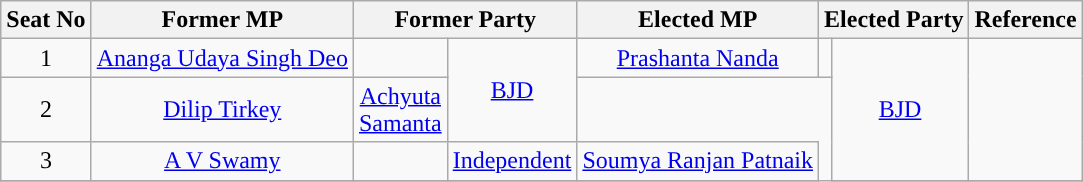<table class="wikitable">
<tr>
<th>Seat No</th>
<th>Former MP</th>
<th colspan=2>Former Party</th>
<th>Elected MP</th>
<th colspan=2>Elected Party</th>
<th>Reference</th>
</tr>
<tr style="text-align:center;">
<td>1</td>
<td><a href='#'>Ananga Udaya Singh Deo</a></td>
<td width="1px"></td>
<td rowspan=2><a href='#'>BJD</a></td>
<td><a href='#'>Prashanta Nanda</a></td>
<td width="1px"></td>
<td rowspan=3><a href='#'>BJD</a></td>
<td rowspan=3></td>
</tr>
<tr style="text-align:center;">
<td>2</td>
<td><a href='#'>Dilip Tirkey</a></td>
<td><a href='#'>Achyuta Samanta</a></td>
</tr>
<tr style="text-align:center;">
<td>3</td>
<td><a href='#'>A V Swamy</a></td>
<td width="1px"></td>
<td><a href='#'>Independent</a></td>
<td><a href='#'>Soumya Ranjan Patnaik</a></td>
</tr>
<tr>
</tr>
</table>
